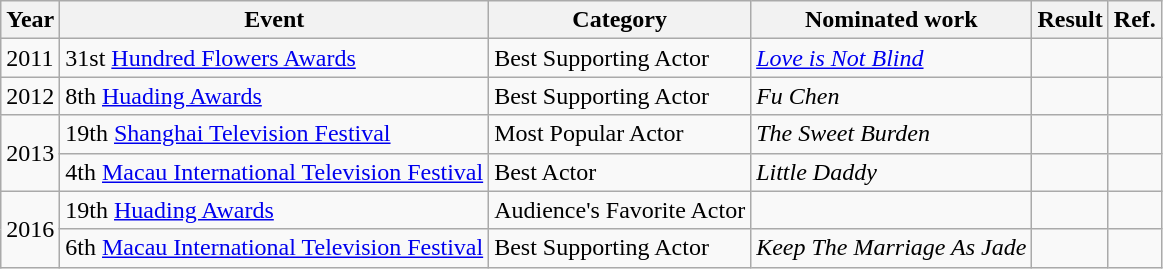<table class="wikitable">
<tr>
<th>Year</th>
<th>Event</th>
<th>Category</th>
<th>Nominated work</th>
<th>Result</th>
<th>Ref.</th>
</tr>
<tr>
<td>2011</td>
<td>31st <a href='#'>Hundred Flowers Awards</a></td>
<td>Best Supporting Actor</td>
<td><em><a href='#'>Love is Not Blind</a></em></td>
<td></td>
<td></td>
</tr>
<tr>
<td>2012</td>
<td>8th <a href='#'>Huading Awards</a></td>
<td>Best Supporting Actor</td>
<td><em>Fu Chen</em></td>
<td></td>
<td></td>
</tr>
<tr>
<td rowspan=2>2013</td>
<td>19th <a href='#'>Shanghai Television Festival</a></td>
<td>Most Popular Actor</td>
<td><em>The Sweet Burden</em></td>
<td></td>
<td></td>
</tr>
<tr>
<td>4th <a href='#'>Macau International Television Festival</a></td>
<td>Best Actor</td>
<td><em>Little Daddy</em></td>
<td></td>
<td></td>
</tr>
<tr>
<td rowspan=2>2016</td>
<td>19th <a href='#'>Huading Awards</a></td>
<td>Audience's Favorite Actor</td>
<td></td>
<td></td>
<td></td>
</tr>
<tr>
<td>6th <a href='#'>Macau International Television Festival</a></td>
<td>Best Supporting Actor</td>
<td><em>Keep The Marriage As Jade</em></td>
<td></td>
<td></td>
</tr>
</table>
